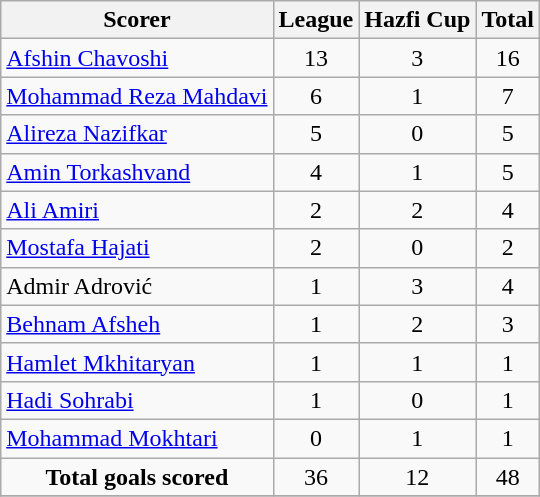<table class="wikitable" style="text-align:center">
<tr>
<th>Scorer</th>
<th>League</th>
<th>Hazfi Cup</th>
<th>Total</th>
</tr>
<tr>
<td style="text-align:left"> <a href='#'>Afshin Chavoshi</a></td>
<td>13</td>
<td>3</td>
<td>16</td>
</tr>
<tr>
<td style="text-align:left"> <a href='#'>Mohammad Reza Mahdavi</a></td>
<td>6</td>
<td>1</td>
<td>7</td>
</tr>
<tr>
<td style="text-align:left"> <a href='#'>Alireza Nazifkar</a></td>
<td>5</td>
<td>0</td>
<td>5</td>
</tr>
<tr>
<td style="text-align:left"> <a href='#'>Amin Torkashvand</a></td>
<td>4</td>
<td>1</td>
<td>5</td>
</tr>
<tr>
<td style="text-align:left"> <a href='#'>Ali Amiri</a></td>
<td>2</td>
<td>2</td>
<td>4</td>
</tr>
<tr>
<td style="text-align:left"> <a href='#'>Mostafa Hajati</a></td>
<td>2</td>
<td>0</td>
<td>2</td>
</tr>
<tr>
<td style="text-align:left"> Admir Adrović</td>
<td>1</td>
<td>3</td>
<td>4</td>
</tr>
<tr>
<td style="text-align:left"> <a href='#'>Behnam Afsheh</a></td>
<td>1</td>
<td>2</td>
<td>3</td>
</tr>
<tr>
<td style="text-align:left"> <a href='#'>Hamlet Mkhitaryan</a></td>
<td>1</td>
<td>1</td>
<td>1</td>
</tr>
<tr>
<td style="text-align:left"> <a href='#'>Hadi Sohrabi</a></td>
<td>1</td>
<td>0</td>
<td>1</td>
</tr>
<tr>
<td style="text-align:left"> <a href='#'>Mohammad Mokhtari</a></td>
<td>0</td>
<td>1</td>
<td>1</td>
</tr>
<tr>
<td><strong>Total goals scored</strong></td>
<td>36</td>
<td>12</td>
<td>48</td>
</tr>
<tr>
</tr>
</table>
